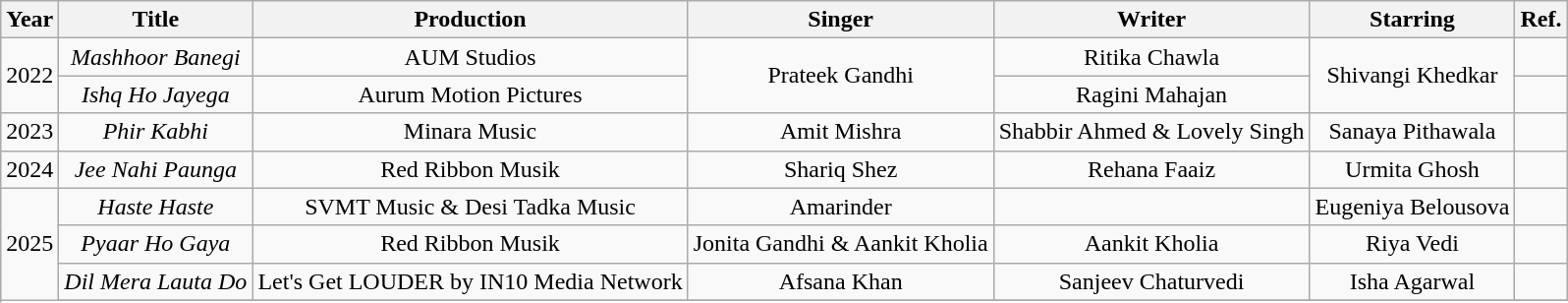<table class="wikitable" style="text-align:center;">
<tr>
<th>Year</th>
<th>Title</th>
<th>Production</th>
<th>Singer</th>
<th>Writer</th>
<th>Starring</th>
<th>Ref.</th>
</tr>
<tr>
<td rowspan="2">2022</td>
<td><em>Mashhoor Banegi</em></td>
<td>AUM Studios</td>
<td rowspan="2">Prateek Gandhi</td>
<td>Ritika Chawla</td>
<td rowspan="2">Shivangi Khedkar</td>
<td></td>
</tr>
<tr>
<td><em>Ishq Ho Jayega</em></td>
<td>Aurum Motion Pictures</td>
<td>Ragini Mahajan</td>
<td></td>
</tr>
<tr>
<td>2023</td>
<td><em>Phir Kabhi</em></td>
<td>Minara Music</td>
<td>Amit Mishra </td>
<td>Shabbir Ahmed & Lovely Singh</td>
<td>Sanaya Pithawala</td>
<td></td>
</tr>
<tr>
<td>2024</td>
<td><em>Jee Nahi Paunga</em></td>
<td>Red Ribbon Musik</td>
<td>Shariq Shez</td>
<td>Rehana Faaiz</td>
<td>Urmita Ghosh</td>
<td></td>
</tr>
<tr>
<td rowspan="4">2025</td>
<td><em>Haste Haste</em></td>
<td>SVMT Music & Desi Tadka Music</td>
<td>Amarinder</td>
<td></td>
<td>Eugeniya Belousova</td>
<td></td>
</tr>
<tr>
<td><em>Pyaar Ho Gaya</em></td>
<td>Red Ribbon Musik</td>
<td>Jonita Gandhi & Aankit Kholia</td>
<td>Aankit Kholia</td>
<td>Riya Vedi</td>
<td></td>
</tr>
<tr>
<td><em>Dil Mera Lauta Do</em></td>
<td>Let's Get LOUDER by IN10 Media Network</td>
<td>Afsana Khan</td>
<td>Sanjeev Chaturvedi</td>
<td>Isha Agarwal</td>
<td></td>
</tr>
<tr>
</tr>
</table>
